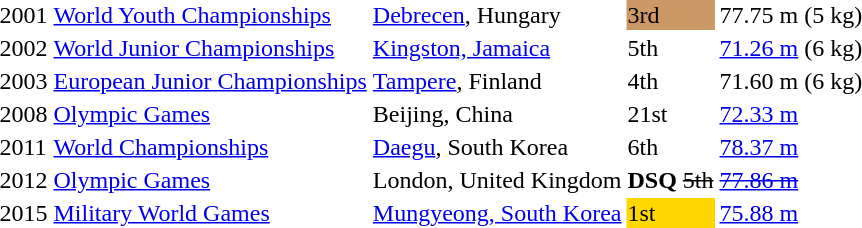<table>
<tr>
<td>2001</td>
<td><a href='#'>World Youth Championships</a></td>
<td><a href='#'>Debrecen</a>, Hungary</td>
<td bgcolor="cc9966">3rd</td>
<td>77.75 m (5 kg)</td>
</tr>
<tr>
<td>2002</td>
<td><a href='#'>World Junior Championships</a></td>
<td><a href='#'>Kingston, Jamaica</a></td>
<td>5th</td>
<td><a href='#'>71.26 m</a> (6 kg)</td>
</tr>
<tr>
<td>2003</td>
<td><a href='#'>European Junior Championships</a></td>
<td><a href='#'>Tampere</a>, Finland</td>
<td>4th</td>
<td>71.60 m (6 kg)</td>
</tr>
<tr>
<td>2008</td>
<td><a href='#'>Olympic Games</a></td>
<td>Beijing, China</td>
<td>21st</td>
<td><a href='#'>72.33 m</a></td>
</tr>
<tr>
<td>2011</td>
<td><a href='#'>World Championships</a></td>
<td><a href='#'>Daegu</a>, South Korea</td>
<td>6th</td>
<td><a href='#'>78.37 m</a></td>
</tr>
<tr>
<td>2012</td>
<td><a href='#'>Olympic Games</a></td>
<td>London, United Kingdom</td>
<td><strong>DSQ</strong> <del>5th </del></td>
<td><a href='#'><del>77.86 m</del></a></td>
</tr>
<tr>
<td>2015</td>
<td><a href='#'>Military World Games</a></td>
<td><a href='#'>Mungyeong, South Korea</a></td>
<td bgcolor=gold>1st</td>
<td><a href='#'>75.88 m</a></td>
</tr>
</table>
